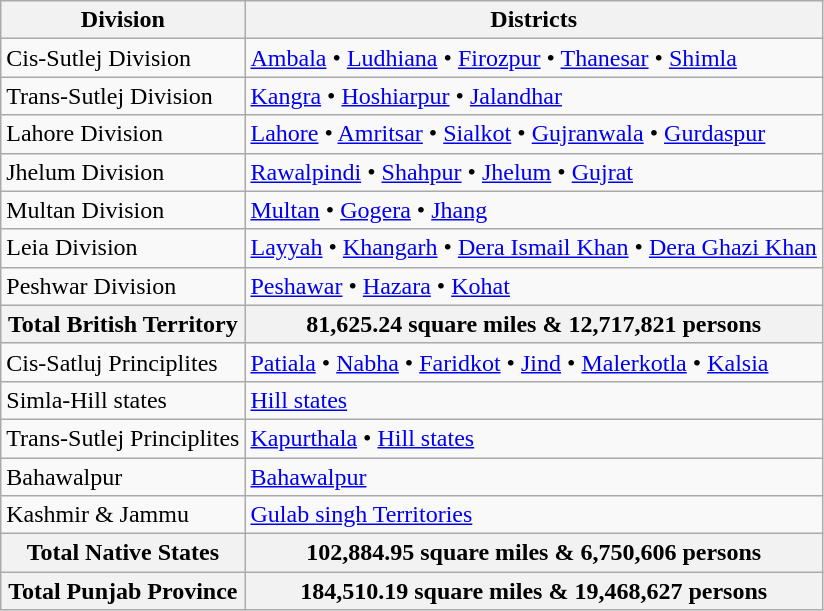<table class="wikitable">
<tr>
<th>Division</th>
<th>Districts</th>
</tr>
<tr>
<td>Cis-Sutlej Division</td>
<td><a href='#'>Ambala</a> • <a href='#'>Ludhiana</a> • <a href='#'>Firozpur</a> • <a href='#'>Thanesar</a> • <a href='#'>Shimla</a></td>
</tr>
<tr>
<td>Trans-Sutlej Division</td>
<td><a href='#'>Kangra</a> • <a href='#'>Hoshiarpur</a> • <a href='#'>Jalandhar</a></td>
</tr>
<tr>
<td>Lahore Division</td>
<td><a href='#'>Lahore</a> • <a href='#'>Amritsar</a> • <a href='#'>Sialkot</a> • <a href='#'>Gujranwala</a> • <a href='#'>Gurdaspur</a></td>
</tr>
<tr>
<td>Jhelum Division</td>
<td><a href='#'>Rawalpindi</a> • <a href='#'>Shahpur</a> • <a href='#'>Jhelum</a> • <a href='#'>Gujrat</a></td>
</tr>
<tr>
<td>Multan Division</td>
<td><a href='#'>Multan</a> • <a href='#'>Gogera</a> • <a href='#'>Jhang</a></td>
</tr>
<tr>
<td>Leia Division</td>
<td><a href='#'>Layyah</a> • <a href='#'>Khangarh</a> • <a href='#'>Dera Ismail Khan</a> • <a href='#'>Dera Ghazi Khan</a></td>
</tr>
<tr>
<td>Peshwar Division</td>
<td><a href='#'>Peshawar</a> • <a href='#'>Hazara</a> • <a href='#'>Kohat</a></td>
</tr>
<tr>
<th>Total British Territory</th>
<th>81,625.24 square miles & 12,717,821 persons</th>
</tr>
<tr>
<td>Cis-Satluj Principlites</td>
<td><a href='#'>Patiala</a> • <a href='#'>Nabha</a> • <a href='#'>Faridkot</a> • <a href='#'>Jind</a> • <a href='#'>Malerkotla</a> • <a href='#'>Kalsia</a></td>
</tr>
<tr>
<td>Simla-Hill states</td>
<td><a href='#'>Hill states</a> </td>
</tr>
<tr>
<td>Trans-Sutlej Principlites</td>
<td><a href='#'>Kapurthala</a> • <a href='#'>Hill states</a> </td>
</tr>
<tr>
<td>Bahawalpur</td>
<td><a href='#'>Bahawalpur</a></td>
</tr>
<tr>
<td>Kashmir & Jammu</td>
<td><a href='#'>Gulab singh Territories</a></td>
</tr>
<tr>
<th>Total Native States</th>
<th>102,884.95 square miles & 6,750,606 persons</th>
</tr>
<tr>
<th>Total Punjab Province</th>
<th>184,510.19 square miles & 19,468,627 persons</th>
</tr>
</table>
